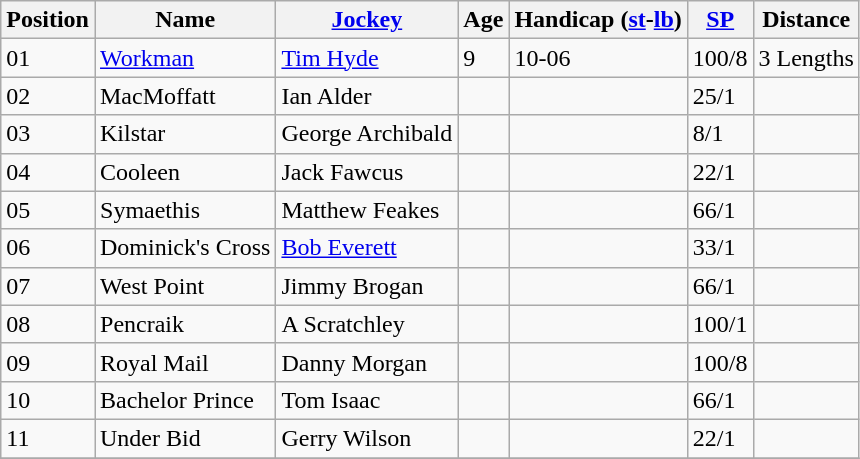<table class="wikitable sortable">
<tr>
<th>Position</th>
<th>Name</th>
<th><a href='#'>Jockey</a></th>
<th data-sort-type="number">Age</th>
<th>Handicap (<a href='#'>st</a>-<a href='#'>lb</a>)</th>
<th><a href='#'>SP</a></th>
<th>Distance</th>
</tr>
<tr>
<td>01</td>
<td><a href='#'>Workman</a></td>
<td><a href='#'>Tim Hyde</a></td>
<td>9</td>
<td>10-06</td>
<td>100/8</td>
<td>3 Lengths</td>
</tr>
<tr>
<td>02</td>
<td>MacMoffatt</td>
<td>Ian Alder</td>
<td></td>
<td></td>
<td>25/1</td>
<td></td>
</tr>
<tr>
<td>03</td>
<td>Kilstar</td>
<td>George Archibald</td>
<td></td>
<td></td>
<td>8/1</td>
<td></td>
</tr>
<tr>
<td>04</td>
<td>Cooleen</td>
<td>Jack Fawcus</td>
<td></td>
<td></td>
<td>22/1</td>
<td></td>
</tr>
<tr>
<td>05</td>
<td>Symaethis</td>
<td>Matthew Feakes</td>
<td></td>
<td></td>
<td>66/1</td>
<td></td>
</tr>
<tr>
<td>06</td>
<td>Dominick's Cross</td>
<td><a href='#'>Bob Everett</a></td>
<td></td>
<td></td>
<td>33/1</td>
<td></td>
</tr>
<tr>
<td>07</td>
<td>West Point</td>
<td>Jimmy Brogan</td>
<td></td>
<td></td>
<td>66/1</td>
<td></td>
</tr>
<tr>
<td>08</td>
<td>Pencraik</td>
<td>A Scratchley</td>
<td></td>
<td></td>
<td>100/1</td>
<td></td>
</tr>
<tr>
<td>09</td>
<td>Royal Mail</td>
<td>Danny Morgan</td>
<td></td>
<td></td>
<td>100/8</td>
<td></td>
</tr>
<tr>
<td>10</td>
<td>Bachelor Prince</td>
<td>Tom Isaac</td>
<td></td>
<td></td>
<td>66/1</td>
<td></td>
</tr>
<tr>
<td>11</td>
<td>Under Bid</td>
<td>Gerry Wilson</td>
<td></td>
<td></td>
<td>22/1</td>
<td></td>
</tr>
<tr>
</tr>
</table>
